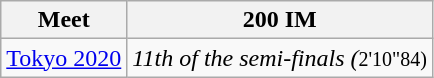<table class="wikitable">
<tr>
<th>Meet</th>
<th>200 IM</th>
</tr>
<tr>
<td><a href='#'>Tokyo 2020</a></td>
<td><em>11th of the semi-finals (</em><small>2'10"84)</small></td>
</tr>
</table>
